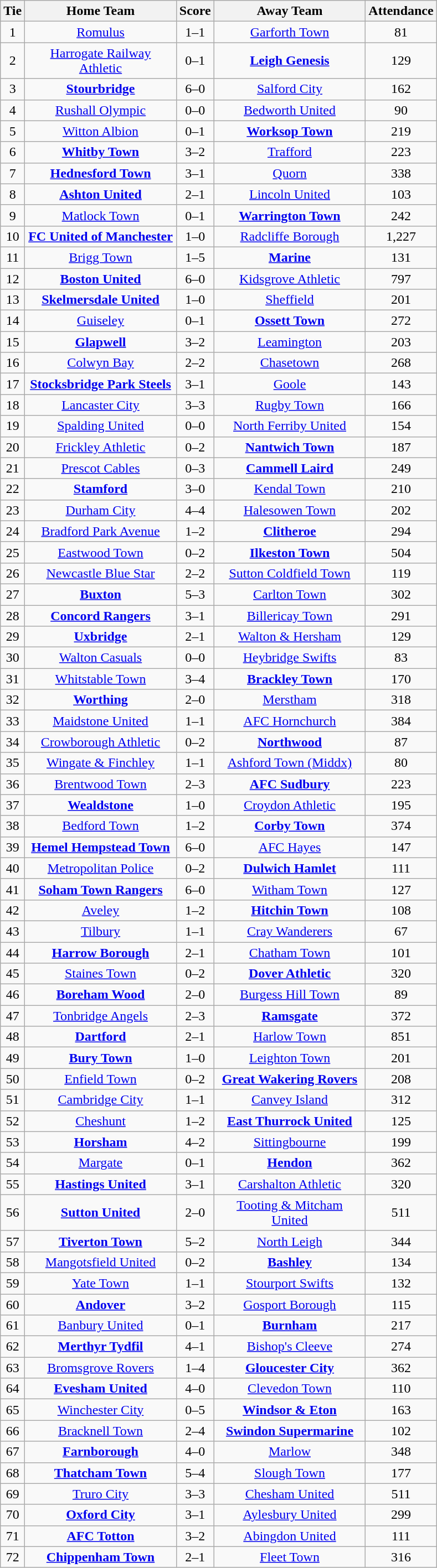<table class="wikitable" style="text-align:center;">
<tr>
<th width=20>Tie</th>
<th width=175>Home Team</th>
<th width=20>Score</th>
<th width=175>Away Team</th>
<th width=20>Attendance</th>
</tr>
<tr>
<td>1</td>
<td><a href='#'>Romulus</a></td>
<td>1–1</td>
<td><a href='#'>Garforth Town</a></td>
<td>81</td>
</tr>
<tr>
<td>2</td>
<td><a href='#'>Harrogate Railway Athletic</a></td>
<td>0–1</td>
<td><strong><a href='#'>Leigh Genesis</a></strong></td>
<td>129</td>
</tr>
<tr>
<td>3</td>
<td><strong><a href='#'>Stourbridge</a></strong></td>
<td>6–0</td>
<td><a href='#'>Salford City</a></td>
<td>162</td>
</tr>
<tr>
<td>4</td>
<td><a href='#'>Rushall Olympic</a></td>
<td>0–0</td>
<td><a href='#'>Bedworth United</a></td>
<td>90</td>
</tr>
<tr>
<td>5</td>
<td><a href='#'>Witton Albion</a></td>
<td>0–1</td>
<td><strong><a href='#'>Worksop Town</a></strong></td>
<td>219</td>
</tr>
<tr>
<td>6</td>
<td><strong><a href='#'>Whitby Town</a></strong></td>
<td>3–2</td>
<td><a href='#'>Trafford</a></td>
<td>223</td>
</tr>
<tr>
<td>7</td>
<td><strong><a href='#'>Hednesford Town</a></strong></td>
<td>3–1</td>
<td><a href='#'>Quorn</a></td>
<td>338</td>
</tr>
<tr>
<td>8</td>
<td><strong><a href='#'>Ashton United</a></strong></td>
<td>2–1</td>
<td><a href='#'>Lincoln United</a></td>
<td>103</td>
</tr>
<tr>
<td>9</td>
<td><a href='#'>Matlock Town</a></td>
<td>0–1</td>
<td><strong><a href='#'>Warrington Town</a></strong></td>
<td>242</td>
</tr>
<tr>
<td>10</td>
<td><strong><a href='#'>FC United of Manchester</a></strong></td>
<td>1–0</td>
<td><a href='#'>Radcliffe Borough</a></td>
<td>1,227</td>
</tr>
<tr>
<td>11</td>
<td><a href='#'>Brigg Town</a></td>
<td>1–5</td>
<td><strong><a href='#'>Marine</a></strong></td>
<td>131</td>
</tr>
<tr>
<td>12</td>
<td><strong><a href='#'>Boston United</a></strong></td>
<td>6–0</td>
<td><a href='#'>Kidsgrove Athletic</a></td>
<td>797</td>
</tr>
<tr>
<td>13</td>
<td><strong><a href='#'>Skelmersdale United</a></strong></td>
<td>1–0</td>
<td><a href='#'>Sheffield</a></td>
<td>201</td>
</tr>
<tr>
<td>14</td>
<td><a href='#'>Guiseley</a></td>
<td>0–1</td>
<td><strong><a href='#'>Ossett Town</a></strong></td>
<td>272</td>
</tr>
<tr>
<td>15</td>
<td><strong><a href='#'>Glapwell</a></strong></td>
<td>3–2</td>
<td><a href='#'>Leamington</a></td>
<td>203</td>
</tr>
<tr>
<td>16</td>
<td><a href='#'>Colwyn Bay</a></td>
<td>2–2</td>
<td><a href='#'>Chasetown</a></td>
<td>268</td>
</tr>
<tr>
<td>17</td>
<td><strong><a href='#'>Stocksbridge Park Steels</a></strong></td>
<td>3–1</td>
<td><a href='#'>Goole</a></td>
<td>143</td>
</tr>
<tr>
<td>18</td>
<td><a href='#'>Lancaster City</a></td>
<td>3–3</td>
<td><a href='#'>Rugby Town</a></td>
<td>166</td>
</tr>
<tr>
<td>19</td>
<td><a href='#'>Spalding United</a></td>
<td>0–0</td>
<td><a href='#'>North Ferriby United</a></td>
<td>154</td>
</tr>
<tr>
<td>20</td>
<td><a href='#'>Frickley Athletic</a></td>
<td>0–2</td>
<td><strong><a href='#'>Nantwich Town</a></strong></td>
<td>187</td>
</tr>
<tr>
<td>21</td>
<td><a href='#'>Prescot Cables</a></td>
<td>0–3</td>
<td><strong><a href='#'>Cammell Laird</a></strong></td>
<td>249</td>
</tr>
<tr>
<td>22</td>
<td><strong><a href='#'>Stamford</a></strong></td>
<td>3–0</td>
<td><a href='#'>Kendal Town</a></td>
<td>210</td>
</tr>
<tr>
<td>23</td>
<td><a href='#'>Durham City</a></td>
<td>4–4</td>
<td><a href='#'>Halesowen Town</a></td>
<td>202</td>
</tr>
<tr>
<td>24</td>
<td><a href='#'>Bradford Park Avenue</a></td>
<td>1–2</td>
<td><strong><a href='#'>Clitheroe</a></strong></td>
<td>294</td>
</tr>
<tr>
<td>25</td>
<td><a href='#'>Eastwood Town</a></td>
<td>0–2</td>
<td><strong><a href='#'>Ilkeston Town</a></strong></td>
<td>504</td>
</tr>
<tr>
<td>26</td>
<td><a href='#'>Newcastle Blue Star</a></td>
<td>2–2</td>
<td><a href='#'>Sutton Coldfield Town</a></td>
<td>119</td>
</tr>
<tr>
<td>27</td>
<td><strong><a href='#'>Buxton</a></strong></td>
<td>5–3</td>
<td><a href='#'>Carlton Town</a></td>
<td>302</td>
</tr>
<tr>
<td>28</td>
<td><strong><a href='#'>Concord Rangers</a></strong></td>
<td>3–1</td>
<td><a href='#'>Billericay Town</a></td>
<td>291</td>
</tr>
<tr>
<td>29</td>
<td><strong><a href='#'>Uxbridge</a></strong></td>
<td>2–1</td>
<td><a href='#'>Walton & Hersham</a></td>
<td>129</td>
</tr>
<tr>
<td>30</td>
<td><a href='#'>Walton Casuals</a></td>
<td>0–0</td>
<td><a href='#'>Heybridge Swifts</a></td>
<td>83</td>
</tr>
<tr>
<td>31</td>
<td><a href='#'>Whitstable Town</a></td>
<td>3–4</td>
<td><strong><a href='#'>Brackley Town</a></strong></td>
<td>170</td>
</tr>
<tr>
<td>32</td>
<td><strong><a href='#'>Worthing</a></strong></td>
<td>2–0</td>
<td><a href='#'>Merstham</a></td>
<td>318</td>
</tr>
<tr>
<td>33</td>
<td><a href='#'>Maidstone United</a></td>
<td>1–1</td>
<td><a href='#'>AFC Hornchurch</a></td>
<td>384</td>
</tr>
<tr>
<td>34</td>
<td><a href='#'>Crowborough Athletic</a></td>
<td>0–2</td>
<td><strong><a href='#'>Northwood</a></strong></td>
<td>87</td>
</tr>
<tr>
<td>35</td>
<td><a href='#'>Wingate & Finchley</a></td>
<td>1–1</td>
<td><a href='#'>Ashford Town (Middx)</a></td>
<td>80</td>
</tr>
<tr>
<td>36</td>
<td><a href='#'>Brentwood Town</a></td>
<td>2–3</td>
<td><strong><a href='#'>AFC Sudbury</a></strong></td>
<td>223</td>
</tr>
<tr>
<td>37</td>
<td><strong><a href='#'>Wealdstone</a></strong></td>
<td>1–0</td>
<td><a href='#'>Croydon Athletic</a></td>
<td>195</td>
</tr>
<tr>
<td>38</td>
<td><a href='#'>Bedford Town</a></td>
<td>1–2</td>
<td><strong><a href='#'>Corby Town</a></strong></td>
<td>374</td>
</tr>
<tr>
<td>39</td>
<td><strong><a href='#'>Hemel Hempstead Town</a></strong></td>
<td>6–0</td>
<td><a href='#'>AFC Hayes</a></td>
<td>147</td>
</tr>
<tr>
<td>40</td>
<td><a href='#'>Metropolitan Police</a></td>
<td>0–2</td>
<td><strong><a href='#'>Dulwich Hamlet</a></strong></td>
<td>111</td>
</tr>
<tr>
<td>41</td>
<td><strong><a href='#'>Soham Town Rangers</a></strong></td>
<td>6–0</td>
<td><a href='#'>Witham Town</a></td>
<td>127</td>
</tr>
<tr>
<td>42</td>
<td><a href='#'>Aveley</a></td>
<td>1–2</td>
<td><strong><a href='#'>Hitchin Town</a></strong></td>
<td>108</td>
</tr>
<tr>
<td>43</td>
<td><a href='#'>Tilbury</a></td>
<td>1–1</td>
<td><a href='#'>Cray Wanderers</a></td>
<td>67</td>
</tr>
<tr>
<td>44</td>
<td><strong><a href='#'>Harrow Borough</a></strong></td>
<td>2–1</td>
<td><a href='#'>Chatham Town</a></td>
<td>101</td>
</tr>
<tr>
<td>45</td>
<td><a href='#'>Staines Town</a></td>
<td>0–2</td>
<td><strong><a href='#'>Dover Athletic</a></strong></td>
<td>320</td>
</tr>
<tr>
<td>46</td>
<td><strong><a href='#'>Boreham Wood</a></strong></td>
<td>2–0</td>
<td><a href='#'>Burgess Hill Town</a></td>
<td>89</td>
</tr>
<tr>
<td>47</td>
<td><a href='#'>Tonbridge Angels</a></td>
<td>2–3</td>
<td><strong><a href='#'>Ramsgate</a></strong></td>
<td>372</td>
</tr>
<tr>
<td>48</td>
<td><strong><a href='#'>Dartford</a></strong></td>
<td>2–1</td>
<td><a href='#'>Harlow Town</a></td>
<td>851</td>
</tr>
<tr>
<td>49</td>
<td><strong><a href='#'>Bury Town</a></strong></td>
<td>1–0</td>
<td><a href='#'>Leighton Town</a></td>
<td>201</td>
</tr>
<tr>
<td>50</td>
<td><a href='#'>Enfield Town</a></td>
<td>0–2</td>
<td><strong><a href='#'>Great Wakering Rovers</a></strong></td>
<td>208</td>
</tr>
<tr>
<td>51</td>
<td><a href='#'>Cambridge City</a></td>
<td>1–1</td>
<td><a href='#'>Canvey Island</a></td>
<td>312</td>
</tr>
<tr>
<td>52</td>
<td><a href='#'>Cheshunt</a></td>
<td>1–2</td>
<td><strong><a href='#'>East Thurrock United</a></strong></td>
<td>125</td>
</tr>
<tr>
<td>53</td>
<td><strong><a href='#'>Horsham</a></strong></td>
<td>4–2</td>
<td><a href='#'>Sittingbourne</a></td>
<td>199</td>
</tr>
<tr>
<td>54</td>
<td><a href='#'>Margate</a></td>
<td>0–1</td>
<td><strong><a href='#'>Hendon</a></strong></td>
<td>362</td>
</tr>
<tr>
<td>55</td>
<td><strong><a href='#'>Hastings United</a></strong></td>
<td>3–1</td>
<td><a href='#'>Carshalton Athletic</a></td>
<td>320</td>
</tr>
<tr>
<td>56</td>
<td><strong><a href='#'>Sutton United</a></strong></td>
<td>2–0</td>
<td><a href='#'>Tooting & Mitcham United</a></td>
<td>511</td>
</tr>
<tr>
<td>57</td>
<td><strong><a href='#'>Tiverton Town</a></strong></td>
<td>5–2</td>
<td><a href='#'>North Leigh</a></td>
<td>344</td>
</tr>
<tr>
<td>58</td>
<td><a href='#'>Mangotsfield United</a></td>
<td>0–2</td>
<td><strong><a href='#'>Bashley</a></strong></td>
<td>134</td>
</tr>
<tr>
<td>59</td>
<td><a href='#'>Yate Town</a></td>
<td>1–1</td>
<td><a href='#'>Stourport Swifts</a></td>
<td>132</td>
</tr>
<tr>
<td>60</td>
<td><strong><a href='#'>Andover</a></strong></td>
<td>3–2</td>
<td><a href='#'>Gosport Borough</a></td>
<td>115</td>
</tr>
<tr>
<td>61</td>
<td><a href='#'>Banbury United</a></td>
<td>0–1</td>
<td><strong><a href='#'>Burnham</a></strong></td>
<td>217</td>
</tr>
<tr>
<td>62</td>
<td><strong><a href='#'>Merthyr Tydfil</a></strong></td>
<td>4–1</td>
<td><a href='#'>Bishop's Cleeve</a></td>
<td>274</td>
</tr>
<tr>
<td>63</td>
<td><a href='#'>Bromsgrove Rovers</a></td>
<td>1–4</td>
<td><strong><a href='#'>Gloucester City</a></strong></td>
<td>362</td>
</tr>
<tr>
<td>64</td>
<td><strong><a href='#'>Evesham United</a></strong></td>
<td>4–0</td>
<td><a href='#'>Clevedon Town</a></td>
<td>110</td>
</tr>
<tr>
<td>65</td>
<td><a href='#'>Winchester City</a></td>
<td>0–5</td>
<td><strong><a href='#'>Windsor & Eton</a></strong></td>
<td>163</td>
</tr>
<tr>
<td>66</td>
<td><a href='#'>Bracknell Town</a></td>
<td>2–4</td>
<td><strong><a href='#'>Swindon Supermarine</a></strong></td>
<td>102</td>
</tr>
<tr>
<td>67</td>
<td><strong><a href='#'>Farnborough</a></strong></td>
<td>4–0</td>
<td><a href='#'>Marlow</a></td>
<td>348</td>
</tr>
<tr>
<td>68</td>
<td><strong><a href='#'>Thatcham Town</a></strong></td>
<td>5–4</td>
<td><a href='#'>Slough Town</a></td>
<td>177</td>
</tr>
<tr>
<td>69</td>
<td><a href='#'>Truro City</a></td>
<td>3–3</td>
<td><a href='#'>Chesham United</a></td>
<td>511</td>
</tr>
<tr>
<td>70</td>
<td><strong><a href='#'>Oxford City</a></strong></td>
<td>3–1</td>
<td><a href='#'>Aylesbury United</a></td>
<td>299</td>
</tr>
<tr>
<td>71</td>
<td><strong><a href='#'>AFC Totton</a></strong></td>
<td>3–2</td>
<td><a href='#'>Abingdon United</a></td>
<td>111</td>
</tr>
<tr>
<td>72</td>
<td><strong><a href='#'>Chippenham Town</a></strong></td>
<td>2–1</td>
<td><a href='#'>Fleet Town</a></td>
<td>316</td>
</tr>
</table>
